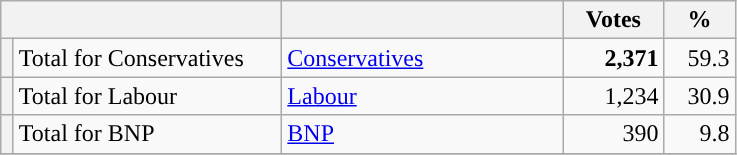<table class="wikitable">
<tr>
<th valign=top colspan="2" style="width: 180px"></th>
<th valign=top style="width: 180px"></th>
<th valign=top style="width: 60px">Votes</th>
<th valign=top style="width: 40px">%</th>
</tr>
<tr>
<th style="background-color: "></th>
<td>Total for Conservatives</td>
<td><a href='#'>Conservatives</a></td>
<td align="right"><strong>2,371</strong></td>
<td align="right">59.3</td>
</tr>
<tr>
<th style="background-color: "></th>
<td>Total for Labour</td>
<td><a href='#'>Labour</a></td>
<td align="right">1,234</td>
<td align="right">30.9</td>
</tr>
<tr>
<th style="background-color: "></th>
<td>Total for BNP</td>
<td><a href='#'>BNP</a></td>
<td align="right">390</td>
<td align="right">9.8</td>
</tr>
<tr>
</tr>
</table>
